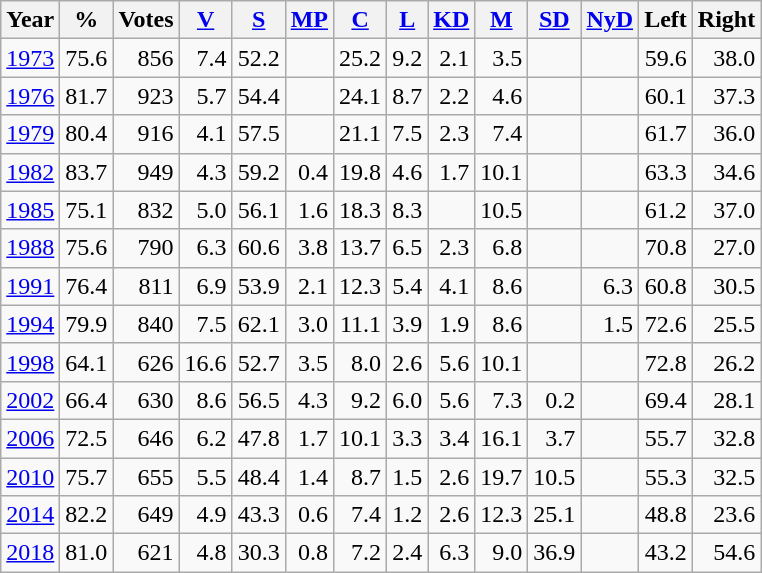<table class="wikitable sortable" style=text-align:right>
<tr>
<th>Year</th>
<th>%</th>
<th>Votes</th>
<th><a href='#'>V</a></th>
<th><a href='#'>S</a></th>
<th><a href='#'>MP</a></th>
<th><a href='#'>C</a></th>
<th><a href='#'>L</a></th>
<th><a href='#'>KD</a></th>
<th><a href='#'>M</a></th>
<th><a href='#'>SD</a></th>
<th><a href='#'>NyD</a></th>
<th>Left</th>
<th>Right</th>
</tr>
<tr>
<td align=left><a href='#'>1973</a></td>
<td>75.6</td>
<td>856</td>
<td>7.4</td>
<td>52.2</td>
<td></td>
<td>25.2</td>
<td>9.2</td>
<td>2.1</td>
<td>3.5</td>
<td></td>
<td></td>
<td>59.6</td>
<td>38.0</td>
</tr>
<tr>
<td align=left><a href='#'>1976</a></td>
<td>81.7</td>
<td>923</td>
<td>5.7</td>
<td>54.4</td>
<td></td>
<td>24.1</td>
<td>8.7</td>
<td>2.2</td>
<td>4.6</td>
<td></td>
<td></td>
<td>60.1</td>
<td>37.3</td>
</tr>
<tr>
<td align=left><a href='#'>1979</a></td>
<td>80.4</td>
<td>916</td>
<td>4.1</td>
<td>57.5</td>
<td></td>
<td>21.1</td>
<td>7.5</td>
<td>2.3</td>
<td>7.4</td>
<td></td>
<td></td>
<td>61.7</td>
<td>36.0</td>
</tr>
<tr>
<td align=left><a href='#'>1982</a></td>
<td>83.7</td>
<td>949</td>
<td>4.3</td>
<td>59.2</td>
<td>0.4</td>
<td>19.8</td>
<td>4.6</td>
<td>1.7</td>
<td>10.1</td>
<td></td>
<td></td>
<td>63.3</td>
<td>34.6</td>
</tr>
<tr>
<td align=left><a href='#'>1985</a></td>
<td>75.1</td>
<td>832</td>
<td>5.0</td>
<td>56.1</td>
<td>1.6</td>
<td>18.3</td>
<td>8.3</td>
<td></td>
<td>10.5</td>
<td></td>
<td></td>
<td>61.2</td>
<td>37.0</td>
</tr>
<tr>
<td align=left><a href='#'>1988</a></td>
<td>75.6</td>
<td>790</td>
<td>6.3</td>
<td>60.6</td>
<td>3.8</td>
<td>13.7</td>
<td>6.5</td>
<td>2.3</td>
<td>6.8</td>
<td></td>
<td></td>
<td>70.8</td>
<td>27.0</td>
</tr>
<tr>
<td align=left><a href='#'>1991</a></td>
<td>76.4</td>
<td>811</td>
<td>6.9</td>
<td>53.9</td>
<td>2.1</td>
<td>12.3</td>
<td>5.4</td>
<td>4.1</td>
<td>8.6</td>
<td></td>
<td>6.3</td>
<td>60.8</td>
<td>30.5</td>
</tr>
<tr>
<td align=left><a href='#'>1994</a></td>
<td>79.9</td>
<td>840</td>
<td>7.5</td>
<td>62.1</td>
<td>3.0</td>
<td>11.1</td>
<td>3.9</td>
<td>1.9</td>
<td>8.6</td>
<td></td>
<td>1.5</td>
<td>72.6</td>
<td>25.5</td>
</tr>
<tr>
<td align=left><a href='#'>1998</a></td>
<td>64.1</td>
<td>626</td>
<td>16.6</td>
<td>52.7</td>
<td>3.5</td>
<td>8.0</td>
<td>2.6</td>
<td>5.6</td>
<td>10.1</td>
<td></td>
<td></td>
<td>72.8</td>
<td>26.2</td>
</tr>
<tr>
<td align=left><a href='#'>2002</a></td>
<td>66.4</td>
<td>630</td>
<td>8.6</td>
<td>56.5</td>
<td>4.3</td>
<td>9.2</td>
<td>6.0</td>
<td>5.6</td>
<td>7.3</td>
<td>0.2</td>
<td></td>
<td>69.4</td>
<td>28.1</td>
</tr>
<tr>
<td align=left><a href='#'>2006</a></td>
<td>72.5</td>
<td>646</td>
<td>6.2</td>
<td>47.8</td>
<td>1.7</td>
<td>10.1</td>
<td>3.3</td>
<td>3.4</td>
<td>16.1</td>
<td>3.7</td>
<td></td>
<td>55.7</td>
<td>32.8</td>
</tr>
<tr>
<td align=left><a href='#'>2010</a></td>
<td>75.7</td>
<td>655</td>
<td>5.5</td>
<td>48.4</td>
<td>1.4</td>
<td>8.7</td>
<td>1.5</td>
<td>2.6</td>
<td>19.7</td>
<td>10.5</td>
<td></td>
<td>55.3</td>
<td>32.5</td>
</tr>
<tr>
<td align=left><a href='#'>2014</a></td>
<td>82.2</td>
<td>649</td>
<td>4.9</td>
<td>43.3</td>
<td>0.6</td>
<td>7.4</td>
<td>1.2</td>
<td>2.6</td>
<td>12.3</td>
<td>25.1</td>
<td></td>
<td>48.8</td>
<td>23.6</td>
</tr>
<tr>
<td align=left><a href='#'>2018</a></td>
<td>81.0</td>
<td>621</td>
<td>4.8</td>
<td>30.3</td>
<td>0.8</td>
<td>7.2</td>
<td>2.4</td>
<td>6.3</td>
<td>9.0</td>
<td>36.9</td>
<td></td>
<td>43.2</td>
<td>54.6</td>
</tr>
</table>
